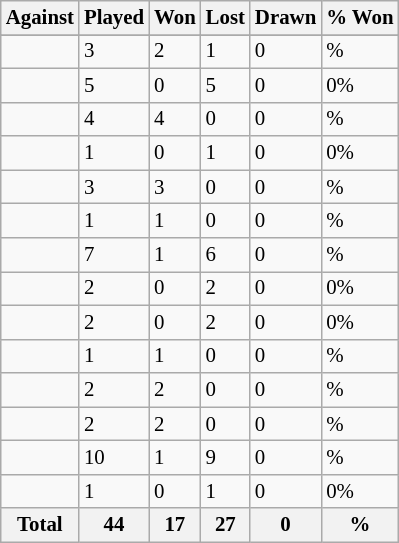<table class="sortable wikitable" style="font-size: 87%;">
<tr>
<th>Against</th>
<th>Played</th>
<th>Won</th>
<th>Lost</th>
<th>Drawn</th>
<th>% Won</th>
</tr>
<tr bgcolor="#d0ffd0" align="center">
</tr>
<tr>
<td align="left"></td>
<td>3</td>
<td>2</td>
<td>1</td>
<td>0</td>
<td>%</td>
</tr>
<tr>
<td align="left"></td>
<td>5</td>
<td>0</td>
<td>5</td>
<td>0</td>
<td>0%</td>
</tr>
<tr>
<td align="left"></td>
<td>4</td>
<td>4</td>
<td>0</td>
<td>0</td>
<td>%</td>
</tr>
<tr>
<td align="left"></td>
<td>1</td>
<td>0</td>
<td>1</td>
<td>0</td>
<td>0%</td>
</tr>
<tr>
<td align="left"></td>
<td>3</td>
<td>3</td>
<td>0</td>
<td>0</td>
<td>%</td>
</tr>
<tr>
<td align="left"></td>
<td>1</td>
<td>1</td>
<td>0</td>
<td>0</td>
<td>%</td>
</tr>
<tr>
<td align="left"></td>
<td>7</td>
<td>1</td>
<td>6</td>
<td>0</td>
<td>%</td>
</tr>
<tr>
<td align="left"></td>
<td>2</td>
<td>0</td>
<td>2</td>
<td>0</td>
<td>0%</td>
</tr>
<tr>
<td align="left"></td>
<td>2</td>
<td>0</td>
<td>2</td>
<td>0</td>
<td>0%</td>
</tr>
<tr>
<td align="left"></td>
<td>1</td>
<td>1</td>
<td>0</td>
<td>0</td>
<td>%</td>
</tr>
<tr>
<td align="left"></td>
<td>2</td>
<td>2</td>
<td>0</td>
<td>0</td>
<td>%</td>
</tr>
<tr>
<td align="left"></td>
<td>2</td>
<td>2</td>
<td>0</td>
<td>0</td>
<td>%</td>
</tr>
<tr>
<td align="left"></td>
<td>10</td>
<td>1</td>
<td>9</td>
<td>0</td>
<td>%</td>
</tr>
<tr>
<td align="left"></td>
<td>1</td>
<td>0</td>
<td>1</td>
<td>0</td>
<td>0%</td>
</tr>
<tr>
<th>Total</th>
<th><strong>44</strong></th>
<th><strong>17</strong></th>
<th><strong>27</strong></th>
<th><strong>0</strong></th>
<th><strong>%</strong></th>
</tr>
</table>
